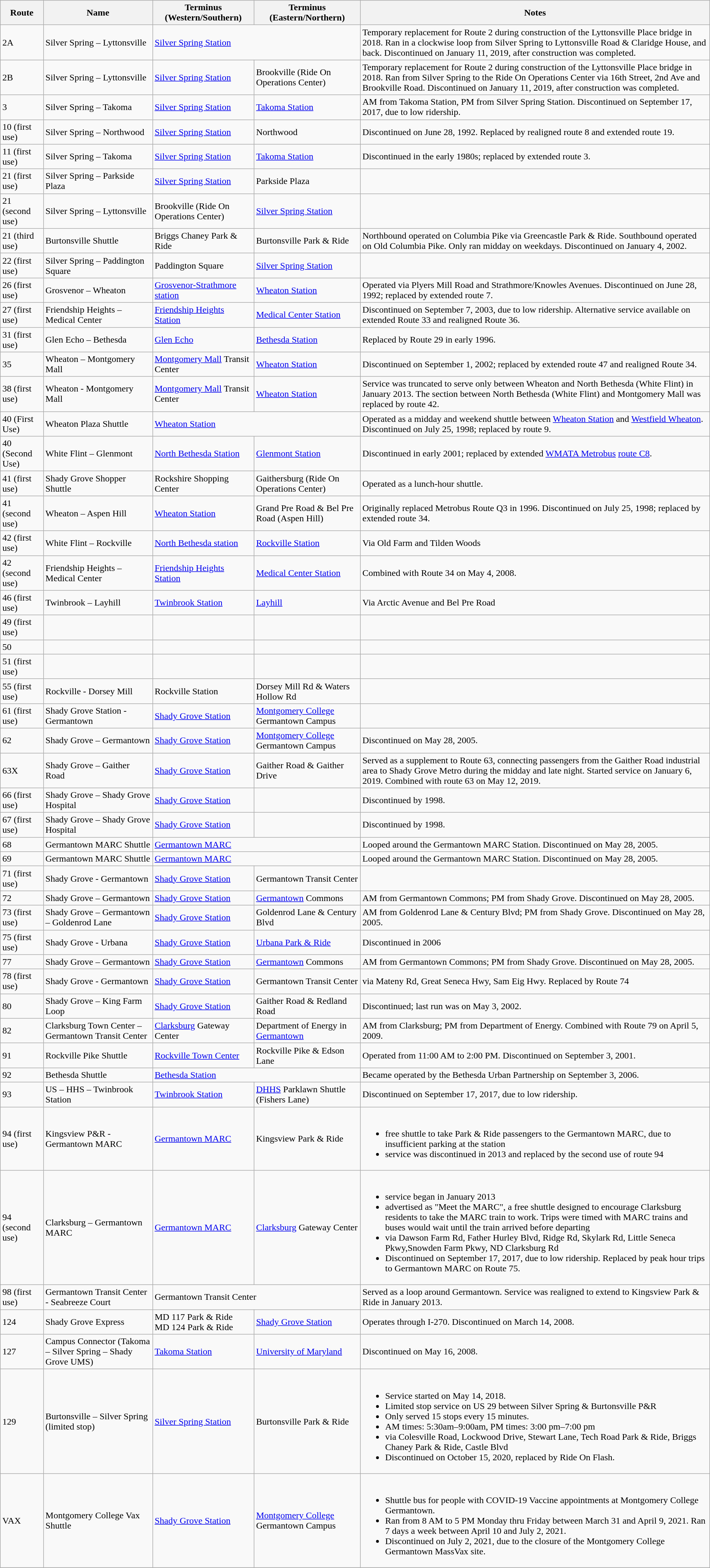<table class="wikitable sortable" border="1">
<tr>
<th scope="col">Route</th>
<th scope="col">Name</th>
<th scope="col">Terminus (Western/Southern)</th>
<th scope="col">Terminus (Eastern/Northern)</th>
<th scope="col" class="unsortable">Notes</th>
</tr>
<tr>
<td>2A</td>
<td>Silver Spring – Lyttonsville</td>
<td colspan=2><a href='#'>Silver Spring Station</a></td>
<td>Temporary replacement for Route 2 during construction of the Lyttonsville Place bridge in 2018. Ran in a clockwise loop from Silver Spring to Lyttonsville Road & Claridge House, and back. Discontinued on January 11, 2019, after construction was completed.</td>
</tr>
<tr>
<td>2B</td>
<td>Silver Spring – Lyttonsville</td>
<td><a href='#'>Silver Spring Station</a></td>
<td>Brookville (Ride On Operations Center)</td>
<td>Temporary replacement for Route 2 during construction of the Lyttonsville Place bridge in 2018. Ran from Silver Spring to the Ride On Operations Center via 16th Street, 2nd Ave and Brookville Road. Discontinued on January 11, 2019, after construction was completed.</td>
</tr>
<tr>
<td>3</td>
<td>Silver Spring – Takoma</td>
<td><a href='#'>Silver Spring Station</a></td>
<td><a href='#'>Takoma Station</a></td>
<td>AM from Takoma Station, PM from Silver Spring Station. Discontinued on September 17, 2017, due to low ridership.</td>
</tr>
<tr>
<td>10 (first use)</td>
<td>Silver Spring – Northwood</td>
<td><a href='#'>Silver Spring Station</a></td>
<td>Northwood</td>
<td>Discontinued on June 28, 1992. Replaced by realigned route 8 and extended route 19.</td>
</tr>
<tr>
<td>11 (first use)</td>
<td>Silver Spring – Takoma</td>
<td><a href='#'>Silver Spring Station</a></td>
<td><a href='#'>Takoma Station</a></td>
<td>Discontinued in the early 1980s; replaced by extended route 3.</td>
</tr>
<tr>
<td>21 (first use)</td>
<td>Silver Spring – Parkside Plaza</td>
<td><a href='#'>Silver Spring Station</a></td>
<td>Parkside Plaza</td>
<td></td>
</tr>
<tr>
<td>21 (second use)</td>
<td>Silver Spring – Lyttonsville</td>
<td>Brookville (Ride On Operations Center)</td>
<td><a href='#'>Silver Spring Station</a></td>
<td></td>
</tr>
<tr>
<td>21 (third use)</td>
<td>Burtonsville Shuttle</td>
<td>Briggs Chaney Park & Ride</td>
<td>Burtonsville Park & Ride</td>
<td>Northbound operated on Columbia Pike via Greencastle Park & Ride. Southbound operated on Old Columbia Pike. Only ran midday on weekdays. Discontinued on January 4, 2002.</td>
</tr>
<tr>
<td>22 (first use)</td>
<td>Silver Spring – Paddington Square</td>
<td>Paddington Square</td>
<td><a href='#'>Silver Spring Station</a></td>
<td></td>
</tr>
<tr>
<td>26 (first use)</td>
<td>Grosvenor – Wheaton</td>
<td><a href='#'>Grosvenor-Strathmore station</a></td>
<td><a href='#'>Wheaton Station</a></td>
<td>Operated via Plyers Mill Road and Strathmore/Knowles Avenues. Discontinued on June 28, 1992; replaced by extended route 7.</td>
</tr>
<tr>
<td>27 (first use)</td>
<td>Friendship Heights – Medical Center</td>
<td><a href='#'>Friendship Heights Station</a></td>
<td><a href='#'>Medical Center Station</a></td>
<td>Discontinued on September 7, 2003, due to low ridership. Alternative service available on extended Route 33 and realigned Route 36.</td>
</tr>
<tr>
<td>31 (first use)</td>
<td>Glen Echo – Bethesda</td>
<td><a href='#'>Glen Echo</a></td>
<td><a href='#'>Bethesda Station</a></td>
<td>Replaced by Route 29 in early 1996.</td>
</tr>
<tr>
<td>35</td>
<td>Wheaton – Montgomery Mall</td>
<td><a href='#'>Montgomery Mall</a> Transit Center</td>
<td><a href='#'>Wheaton Station</a></td>
<td>Discontinued on September 1, 2002; replaced by extended route 47 and realigned Route 34.</td>
</tr>
<tr>
<td>38 (first use)</td>
<td>Wheaton - Montgomery Mall</td>
<td><a href='#'>Montgomery Mall</a> Transit Center</td>
<td><a href='#'>Wheaton Station</a></td>
<td>Service was truncated to serve only between Wheaton and North Bethesda (White Flint) in January 2013. The section between North Bethesda (White Flint) and Montgomery Mall was replaced by route 42.</td>
</tr>
<tr>
<td>40 (First Use)</td>
<td>Wheaton Plaza Shuttle</td>
<td colspan=2><a href='#'>Wheaton Station</a></td>
<td>Operated as a midday and weekend shuttle between <a href='#'>Wheaton Station</a> and <a href='#'>Westfield Wheaton</a>. Discontinued on July 25, 1998; replaced by route 9.</td>
</tr>
<tr>
<td>40 (Second Use)</td>
<td>White Flint – Glenmont</td>
<td><a href='#'>North Bethesda Station</a></td>
<td><a href='#'>Glenmont Station</a></td>
<td>Discontinued in early 2001; replaced by extended <a href='#'>WMATA Metrobus</a> <a href='#'>route C8</a>.</td>
</tr>
<tr>
<td>41 (first use)</td>
<td>Shady Grove Shopper Shuttle</td>
<td>Rockshire Shopping Center</td>
<td>Gaithersburg (Ride On Operations Center)</td>
<td>Operated as a lunch-hour shuttle.</td>
</tr>
<tr>
<td>41 (second use)</td>
<td>Wheaton – Aspen Hill</td>
<td><a href='#'>Wheaton Station</a></td>
<td>Grand Pre Road & Bel Pre Road (Aspen Hill)</td>
<td>Originally replaced Metrobus Route Q3 in 1996. Discontinued on July 25, 1998; replaced by extended route 34.</td>
</tr>
<tr>
<td>42 (first use)</td>
<td>White Flint – Rockville</td>
<td><a href='#'>North Bethesda station</a></td>
<td><a href='#'>Rockville Station</a></td>
<td>Via Old Farm and Tilden Woods</td>
</tr>
<tr>
<td>42 (second use)</td>
<td>Friendship Heights – Medical Center</td>
<td><a href='#'>Friendship Heights Station</a></td>
<td><a href='#'>Medical Center Station</a></td>
<td>Combined with Route 34 on May 4, 2008.</td>
</tr>
<tr>
<td>46 (first use)</td>
<td>Twinbrook – Layhill</td>
<td><a href='#'>Twinbrook Station</a></td>
<td><a href='#'>Layhill</a></td>
<td>Via Arctic Avenue and Bel Pre Road</td>
</tr>
<tr>
<td>49 (first use)</td>
<td></td>
<td></td>
<td></td>
<td></td>
</tr>
<tr>
<td>50</td>
<td></td>
<td></td>
<td></td>
<td></td>
</tr>
<tr>
<td>51 (first use)</td>
<td></td>
<td></td>
<td></td>
<td></td>
</tr>
<tr>
<td>55 (first use)</td>
<td>Rockville - Dorsey Mill</td>
<td>Rockville Station</td>
<td>Dorsey Mill Rd & Waters Hollow Rd</td>
<td></td>
</tr>
<tr>
<td>61 (first use)</td>
<td>Shady Grove Station - Germantown</td>
<td><a href='#'>Shady Grove Station</a></td>
<td><a href='#'>Montgomery College</a> Germantown Campus</td>
<td></td>
</tr>
<tr>
<td>62</td>
<td>Shady Grove – Germantown</td>
<td><a href='#'>Shady Grove Station</a></td>
<td><a href='#'>Montgomery College</a> Germantown Campus</td>
<td>Discontinued on May 28, 2005.</td>
</tr>
<tr>
<td>63X</td>
<td>Shady Grove – Gaither Road</td>
<td><a href='#'>Shady Grove Station</a></td>
<td>Gaither Road & Gaither Drive</td>
<td>Served as a supplement to Route 63, connecting passengers from the Gaither Road industrial area to Shady Grove Metro during the midday and late night. Started service on January 6, 2019. Combined with route 63 on May 12, 2019.</td>
</tr>
<tr>
<td>66 (first use)</td>
<td>Shady Grove – Shady Grove Hospital</td>
<td><a href='#'>Shady Grove Station</a></td>
<td></td>
<td>Discontinued by 1998.</td>
</tr>
<tr>
<td>67 (first use)</td>
<td>Shady Grove – Shady Grove Hospital</td>
<td><a href='#'>Shady Grove Station</a></td>
<td></td>
<td>Discontinued by 1998.</td>
</tr>
<tr>
<td>68</td>
<td>Germantown MARC Shuttle</td>
<td colspan=2><a href='#'>Germantown MARC</a></td>
<td>Looped around the Germantown MARC Station. Discontinued on May 28, 2005.</td>
</tr>
<tr>
<td>69</td>
<td>Germantown MARC Shuttle</td>
<td colspan=2><a href='#'>Germantown MARC</a></td>
<td>Looped around the Germantown MARC Station. Discontinued on May 28, 2005.</td>
</tr>
<tr>
<td>71 (first use)</td>
<td>Shady Grove - Germantown</td>
<td><a href='#'>Shady Grove Station</a></td>
<td>Germantown Transit Center</td>
<td></td>
</tr>
<tr>
<td>72</td>
<td>Shady Grove – Germantown</td>
<td><a href='#'>Shady Grove Station</a></td>
<td><a href='#'>Germantown</a> Commons</td>
<td>AM from Germantown Commons; PM from Shady Grove. Discontinued on May 28, 2005.</td>
</tr>
<tr>
<td>73 (first use)</td>
<td>Shady Grove – Germantown – Goldenrod Lane</td>
<td><a href='#'>Shady Grove Station</a></td>
<td>Goldenrod Lane & Century Blvd</td>
<td>AM from Goldenrod Lane & Century Blvd; PM from Shady Grove. Discontinued on May 28, 2005.</td>
</tr>
<tr>
<td>75 (first use)</td>
<td>Shady Grove - Urbana</td>
<td><a href='#'>Shady Grove Station</a></td>
<td><a href='#'>Urbana Park & Ride</a></td>
<td>Discontinued in 2006</td>
</tr>
<tr>
<td>77</td>
<td>Shady Grove – Germantown</td>
<td><a href='#'>Shady Grove Station</a></td>
<td><a href='#'>Germantown</a> Commons</td>
<td>AM from Germantown Commons; PM from Shady Grove. Discontinued on May 28, 2005.</td>
</tr>
<tr>
<td>78 (first use)</td>
<td>Shady Grove - Germantown</td>
<td><a href='#'>Shady Grove Station</a></td>
<td>Germantown Transit Center</td>
<td>via Mateny Rd, Great Seneca Hwy, Sam Eig Hwy. Replaced by Route 74</td>
</tr>
<tr>
<td>80</td>
<td>Shady Grove – King Farm Loop</td>
<td><a href='#'>Shady Grove Station</a></td>
<td>Gaither Road & Redland Road</td>
<td>Discontinued; last run was on May 3, 2002.</td>
</tr>
<tr>
<td>82</td>
<td>Clarksburg Town Center – Germantown Transit Center</td>
<td><a href='#'>Clarksburg</a> Gateway Center</td>
<td>Department of Energy in <a href='#'>Germantown</a></td>
<td>AM from Clarksburg; PM from Department of Energy. Combined with Route 79 on April 5, 2009.</td>
</tr>
<tr>
<td>91</td>
<td>Rockville Pike Shuttle</td>
<td><a href='#'>Rockville Town Center</a></td>
<td>Rockville Pike & Edson Lane</td>
<td>Operated from 11:00 AM to 2:00 PM. Discontinued on September 3, 2001.</td>
</tr>
<tr>
<td>92</td>
<td>Bethesda Shuttle</td>
<td colspan=2><a href='#'>Bethesda Station</a></td>
<td>Became operated by the Bethesda Urban Partnership on September 3, 2006.</td>
</tr>
<tr>
<td>93</td>
<td>US – HHS – Twinbrook Station</td>
<td><a href='#'>Twinbrook Station</a></td>
<td><a href='#'>DHHS</a> Parklawn Shuttle (Fishers Lane)</td>
<td>Discontinued on September 17, 2017, due to low ridership.</td>
</tr>
<tr>
<td>94 (first use)</td>
<td>Kingsview P&R - Germantown MARC</td>
<td><a href='#'>Germantown MARC</a></td>
<td>Kingsview Park & Ride</td>
<td><br><ul><li>free shuttle to take Park & Ride passengers to the Germantown MARC, due to insufficient parking at the station</li><li>service was discontinued in 2013 and replaced by the second use of route 94</li></ul></td>
</tr>
<tr>
<td>94 (second use)</td>
<td>Clarksburg – Germantown MARC</td>
<td><a href='#'>Germantown MARC</a></td>
<td><a href='#'>Clarksburg</a> Gateway Center</td>
<td><br><ul><li>service began in January 2013</li><li>advertised as "Meet the MARC", a free shuttle designed to encourage Clarksburg residents to take the MARC train to work. Trips were timed with MARC trains and buses would wait until the train arrived before departing</li><li>via Dawson Farm Rd, Father Hurley Blvd, Ridge Rd, Skylark Rd, Little Seneca Pkwy,Snowden Farm Pkwy, ND Clarksburg Rd</li><li>Discontinued on September 17, 2017, due to low ridership. Replaced by peak hour trips to Germantown MARC on Route 75.</li></ul></td>
</tr>
<tr>
<td>98 (first use)</td>
<td>Germantown Transit Center - Seabreeze Court</td>
<td colspan=2>Germantown Transit Center</td>
<td>Served as a loop around Germantown. Service was realigned to extend to Kingsview Park & Ride in January 2013.</td>
</tr>
<tr>
<td>124</td>
<td>Shady Grove Express</td>
<td>MD 117 Park & Ride<br>MD 124 Park & Ride</td>
<td><a href='#'>Shady Grove Station</a></td>
<td>Operates through I-270. Discontinued on March 14, 2008.</td>
</tr>
<tr>
<td>127</td>
<td>Campus Connector (Takoma – Silver Spring – Shady Grove UMS)</td>
<td><a href='#'>Takoma Station</a></td>
<td><a href='#'>University of Maryland</a></td>
<td>Discontinued on May 16, 2008.</td>
</tr>
<tr>
<td>129</td>
<td>Burtonsville – Silver Spring (limited stop)</td>
<td><a href='#'>Silver Spring Station</a></td>
<td>Burtonsville Park & Ride</td>
<td><br><ul><li>Service started on May 14, 2018.</li><li>Limited stop service on US 29 between Silver Spring & Burtonsville P&R</li><li>Only served 15 stops every 15 minutes.</li><li>AM times: 5:30am–9:00am, PM times: 3:00 pm–7:00 pm</li><li>via Colesville Road, Lockwood Drive, Stewart Lane, Tech Road Park & Ride, Briggs Chaney Park & Ride, Castle Blvd</li><li>Discontinued on October 15, 2020, replaced by Ride On Flash.</li></ul></td>
</tr>
<tr>
<td>VAX</td>
<td>Montgomery College Vax Shuttle</td>
<td><a href='#'>Shady Grove Station</a></td>
<td><a href='#'>Montgomery College</a> Germantown Campus</td>
<td><br><ul><li>Shuttle bus for people with COVID-19 Vaccine appointments at Montgomery College Germantown.</li><li>Ran from 8 AM to 5 PM Monday thru Friday between March 31 and April 9, 2021. Ran 7 days a week between April 10 and July 2, 2021.</li><li>Discontinued on July 2, 2021, due to the closure of the Montgomery College Germantown MassVax site.</li></ul></td>
</tr>
<tr>
</tr>
</table>
